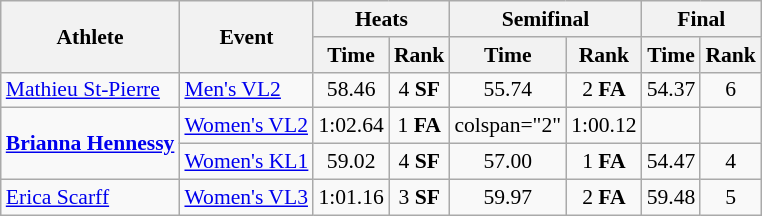<table class="wikitable" style="font-size:90%">
<tr>
<th rowspan="2">Athlete</th>
<th rowspan="2">Event</th>
<th colspan="2">Heats</th>
<th colspan="2">Semifinal</th>
<th colspan="2">Final</th>
</tr>
<tr>
<th>Time</th>
<th>Rank</th>
<th>Time</th>
<th>Rank</th>
<th>Time</th>
<th>Rank</th>
</tr>
<tr align=center>
<td align=left><a href='#'>Mathieu St-Pierre</a></td>
<td align=left><a href='#'>Men's VL2</a></td>
<td>58.46</td>
<td>4 <strong>SF</strong></td>
<td>55.74</td>
<td>2 <strong>FA</strong></td>
<td>54.37</td>
<td>6</td>
</tr>
<tr align=center>
<td align=left rowspan=2><strong><a href='#'>Brianna Hennessy</a></strong></td>
<td align=left><a href='#'>Women's VL2</a></td>
<td>1:02.64</td>
<td>1 <strong>FA</strong></td>
<td>colspan="2"</td>
<td>1:00.12</td>
<td></td>
</tr>
<tr align=center>
<td align=left><a href='#'>Women's KL1</a></td>
<td>59.02</td>
<td>4 <strong>SF</strong></td>
<td>57.00</td>
<td>1 <strong>FA</strong></td>
<td>54.47</td>
<td>4</td>
</tr>
<tr align=center>
<td align=left><a href='#'>Erica Scarff</a></td>
<td align=left><a href='#'>Women's VL3</a></td>
<td>1:01.16</td>
<td>3 <strong>SF</strong></td>
<td>59.97</td>
<td>2 <strong>FA</strong></td>
<td>59.48</td>
<td>5</td>
</tr>
</table>
